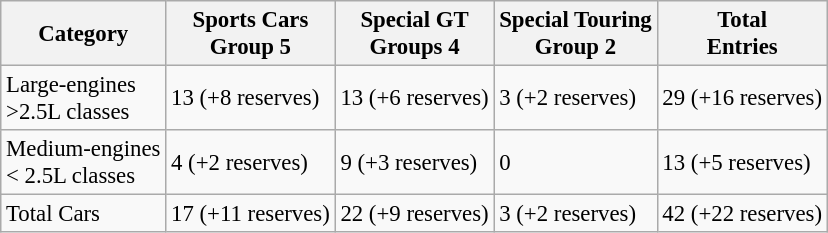<table class="wikitable" style="font-size: 95%;">
<tr>
<th>Category</th>
<th>Sports Cars<br>Group 5</th>
<th>Special GT<br>Groups 4</th>
<th>Special Touring<br>Group 2</th>
<th>Total<br>Entries</th>
</tr>
<tr>
<td>Large-engines<br> >2.5L classes</td>
<td>13 (+8 reserves)</td>
<td>13 (+6 reserves)</td>
<td>3 (+2 reserves)</td>
<td>29 (+16 reserves)</td>
</tr>
<tr>
<td>Medium-engines<br> < 2.5L classes</td>
<td>4 (+2 reserves)</td>
<td>9 (+3 reserves)</td>
<td>0</td>
<td>13 (+5 reserves)</td>
</tr>
<tr>
<td>Total Cars</td>
<td>17 (+11 reserves)</td>
<td>22 (+9 reserves)</td>
<td>3 (+2 reserves)</td>
<td>42 (+22 reserves)</td>
</tr>
</table>
